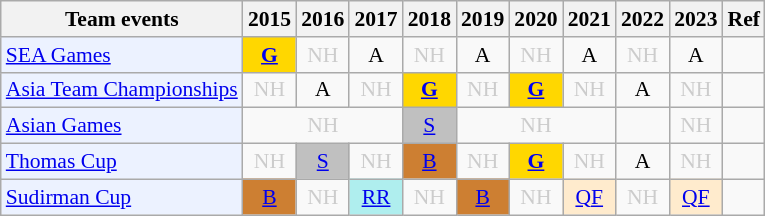<table class="wikitable" style="font-size: 90%; text-align:center">
<tr>
<th>Team events</th>
<th>2015</th>
<th>2016</th>
<th>2017</th>
<th>2018</th>
<th>2019</th>
<th>2020</th>
<th>2021</th>
<th>2022</th>
<th>2023</th>
<th>Ref</th>
</tr>
<tr>
<td bgcolor="#ECF2FF"; align="left"><a href='#'>SEA Games</a></td>
<td bgcolor=gold><a href='#'><strong>G</strong></a></td>
<td style=color:#ccc>NH</td>
<td>A</td>
<td style=color:#ccc>NH</td>
<td>A</td>
<td style=color:#ccc>NH</td>
<td>A</td>
<td style=color:#ccc>NH</td>
<td>A</td>
<td></td>
</tr>
<tr>
<td bgcolor="#ECF2FF"; align="left"><a href='#'>Asia Team Championships</a></td>
<td style=color:#ccc>NH</td>
<td>A</td>
<td style=color:#ccc>NH</td>
<td bgcolor=gold><a href='#'><strong>G</strong></a></td>
<td style=color:#ccc>NH</td>
<td bgcolor=gold><a href='#'><strong>G</strong></a></td>
<td style=color:#ccc>NH</td>
<td>A</td>
<td style=color:#ccc>NH</td>
<td></td>
</tr>
<tr>
<td bgcolor="#ECF2FF"; align="left"><a href='#'>Asian Games</a></td>
<td colspan="3" style=color:#ccc>NH</td>
<td bgcolor=silver><a href='#'>S</a></td>
<td colspan="3" style=color:#ccc>NH</td>
<td></td>
<td style=color:#ccc>NH</td>
<td></td>
</tr>
<tr>
<td bgcolor="#ECF2FF"; align="left"><a href='#'>Thomas Cup</a></td>
<td style=color:#ccc>NH</td>
<td bgcolor=silver><a href='#'>S</a></td>
<td style=color:#ccc>NH</td>
<td bgcolor=CD7F32><a href='#'>B</a></td>
<td style=color:#ccc>NH</td>
<td bgcolor=gold><a href='#'><strong>G</strong></a></td>
<td style=color:#ccc>NH</td>
<td>A</td>
<td style=color:#ccc>NH</td>
<td></td>
</tr>
<tr>
<td bgcolor="#ECF2FF"; align="left"><a href='#'>Sudirman Cup</a></td>
<td bgcolor=CD7F32><a href='#'>B</a></td>
<td style=color:#ccc>NH</td>
<td bgcolor=AFEEEE><a href='#'>RR</a></td>
<td style=color:#ccc>NH</td>
<td bgcolor=CD7F32><a href='#'>B</a></td>
<td style=color:#ccc>NH</td>
<td bgcolor=FFEBCD><a href='#'>QF</a></td>
<td style=color:#ccc>NH</td>
<td bgcolor=FFEBCD><a href='#'>QF</a></td>
<td></td>
</tr>
</table>
